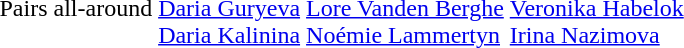<table>
<tr>
<td>Pairs all-around</td>
<td><br><a href='#'>Daria Guryeva</a><br><a href='#'>Daria Kalinina</a></td>
<td><br><a href='#'>Lore Vanden Berghe</a><br><a href='#'>Noémie Lammertyn</a></td>
<td><br><a href='#'>Veronika Habelok</a><br><a href='#'>Irina Nazimova</a></td>
</tr>
</table>
